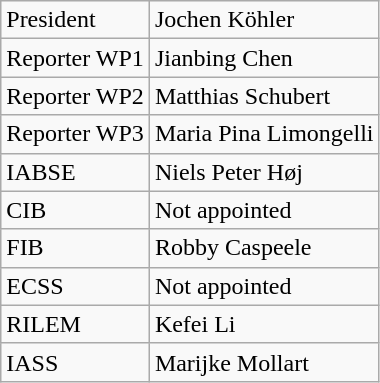<table class="wikitable">
<tr>
<td>President</td>
<td>Jochen Köhler</td>
</tr>
<tr>
<td>Reporter WP1</td>
<td>Jianbing Chen</td>
</tr>
<tr>
<td>Reporter WP2</td>
<td>Matthias Schubert</td>
</tr>
<tr>
<td>Reporter WP3</td>
<td>Maria Pina Limongelli</td>
</tr>
<tr>
<td>IABSE</td>
<td>Niels Peter Høj</td>
</tr>
<tr>
<td>CIB</td>
<td>Not appointed</td>
</tr>
<tr>
<td>FIB</td>
<td>Robby Caspeele</td>
</tr>
<tr>
<td>ECSS</td>
<td>Not appointed</td>
</tr>
<tr>
<td>RILEM</td>
<td>Kefei Li</td>
</tr>
<tr>
<td>IASS</td>
<td>Marijke Mollart</td>
</tr>
</table>
